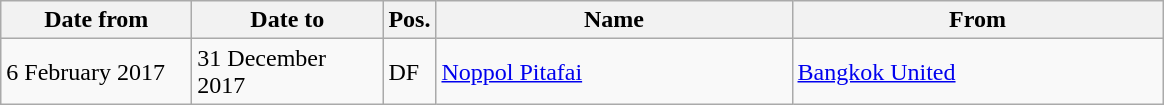<table class="wikitable">
<tr>
<th width="120">Date from</th>
<th width="120">Date to</th>
<th>Pos.</th>
<th width="230">Name</th>
<th width="240">From</th>
</tr>
<tr>
<td>6 February 2017</td>
<td>31 December 2017</td>
<td>DF</td>
<td> <a href='#'>Noppol Pitafai</a></td>
<td> <a href='#'>Bangkok United</a></td>
</tr>
</table>
